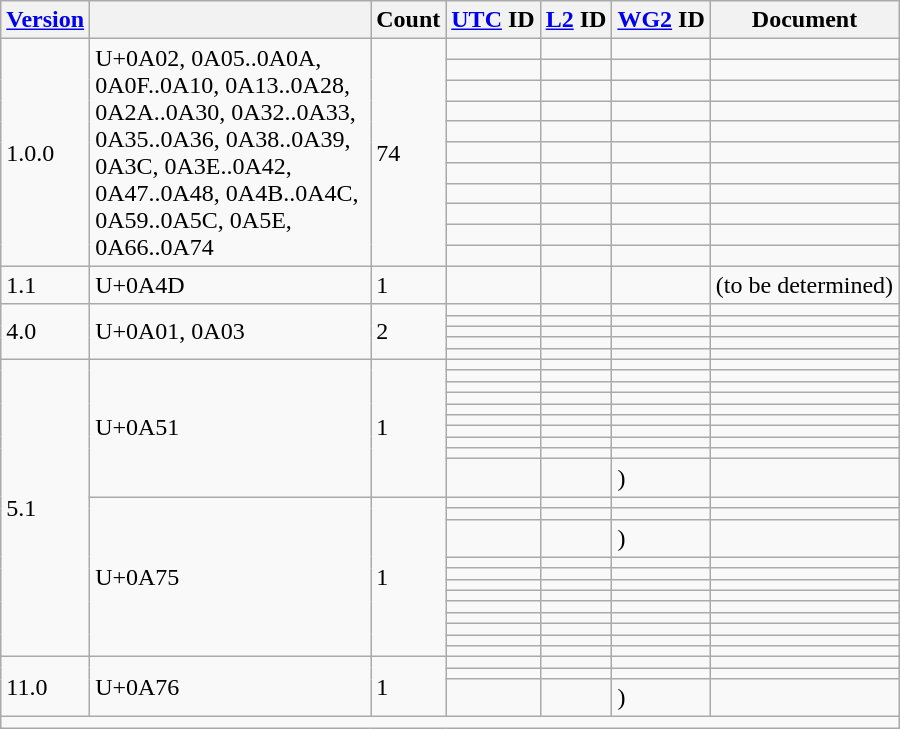<table class="wikitable collapsible sticky-header">
<tr>
<th><a href='#'>Version</a></th>
<th></th>
<th>Count</th>
<th><a href='#'>UTC</a> ID</th>
<th><a href='#'>L2</a> ID</th>
<th><a href='#'>WG2</a> ID</th>
<th>Document</th>
</tr>
<tr>
<td rowspan="11">1.0.0</td>
<td rowspan="11" width="180">U+0A02, 0A05..0A0A, 0A0F..0A10, 0A13..0A28, 0A2A..0A30, 0A32..0A33, 0A35..0A36, 0A38..0A39, 0A3C, 0A3E..0A42, 0A47..0A48, 0A4B..0A4C, 0A59..0A5C, 0A5E, 0A66..0A74</td>
<td rowspan="11">74</td>
<td></td>
<td></td>
<td></td>
<td></td>
</tr>
<tr>
<td></td>
<td></td>
<td></td>
<td></td>
</tr>
<tr>
<td></td>
<td></td>
<td></td>
<td></td>
</tr>
<tr>
<td></td>
<td></td>
<td></td>
<td></td>
</tr>
<tr>
<td></td>
<td></td>
<td></td>
<td></td>
</tr>
<tr>
<td></td>
<td></td>
<td></td>
<td></td>
</tr>
<tr>
<td></td>
<td></td>
<td></td>
<td></td>
</tr>
<tr>
<td></td>
<td></td>
<td></td>
<td></td>
</tr>
<tr>
<td></td>
<td></td>
<td></td>
<td></td>
</tr>
<tr>
<td></td>
<td></td>
<td></td>
<td></td>
</tr>
<tr>
<td></td>
<td></td>
<td></td>
<td></td>
</tr>
<tr>
<td>1.1</td>
<td>U+0A4D</td>
<td>1</td>
<td></td>
<td></td>
<td></td>
<td>(to be determined)</td>
</tr>
<tr>
<td rowspan="5">4.0</td>
<td rowspan="5">U+0A01, 0A03</td>
<td rowspan="5">2</td>
<td></td>
<td></td>
<td></td>
<td></td>
</tr>
<tr>
<td></td>
<td></td>
<td></td>
<td></td>
</tr>
<tr>
<td></td>
<td></td>
<td></td>
<td></td>
</tr>
<tr>
<td></td>
<td></td>
<td></td>
<td></td>
</tr>
<tr>
<td></td>
<td></td>
<td></td>
<td></td>
</tr>
<tr>
<td rowspan="22">5.1</td>
<td rowspan="10">U+0A51</td>
<td rowspan="10">1</td>
<td></td>
<td></td>
<td></td>
<td></td>
</tr>
<tr>
<td></td>
<td></td>
<td></td>
<td></td>
</tr>
<tr>
<td></td>
<td></td>
<td></td>
<td></td>
</tr>
<tr>
<td></td>
<td></td>
<td></td>
<td></td>
</tr>
<tr>
<td></td>
<td></td>
<td></td>
<td></td>
</tr>
<tr>
<td></td>
<td></td>
<td></td>
<td></td>
</tr>
<tr>
<td></td>
<td></td>
<td></td>
<td></td>
</tr>
<tr>
<td></td>
<td></td>
<td></td>
<td></td>
</tr>
<tr>
<td></td>
<td></td>
<td></td>
<td></td>
</tr>
<tr>
<td></td>
<td></td>
<td> )</td>
<td></td>
</tr>
<tr>
<td rowspan="12">U+0A75</td>
<td rowspan="12">1</td>
<td></td>
<td></td>
<td></td>
<td></td>
</tr>
<tr>
<td></td>
<td></td>
<td></td>
<td></td>
</tr>
<tr>
<td></td>
<td></td>
<td> )</td>
<td></td>
</tr>
<tr>
<td></td>
<td></td>
<td></td>
<td></td>
</tr>
<tr>
<td></td>
<td></td>
<td></td>
<td></td>
</tr>
<tr>
<td></td>
<td></td>
<td></td>
<td></td>
</tr>
<tr>
<td></td>
<td></td>
<td></td>
<td></td>
</tr>
<tr>
<td></td>
<td></td>
<td></td>
<td></td>
</tr>
<tr>
<td></td>
<td></td>
<td></td>
<td></td>
</tr>
<tr>
<td></td>
<td></td>
<td></td>
<td></td>
</tr>
<tr>
<td></td>
<td></td>
<td></td>
<td></td>
</tr>
<tr>
<td></td>
<td></td>
<td></td>
<td></td>
</tr>
<tr>
<td rowspan="3">11.0</td>
<td rowspan="3">U+0A76</td>
<td rowspan="3">1</td>
<td></td>
<td></td>
<td></td>
<td></td>
</tr>
<tr>
<td></td>
<td></td>
<td></td>
<td></td>
</tr>
<tr>
<td></td>
<td></td>
<td> )</td>
<td></td>
</tr>
<tr class="sortbottom">
<td colspan="7"></td>
</tr>
</table>
